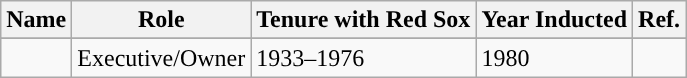<table class="wikitable sortable">
<tr>
<th>Name</th>
<th>Role</th>
<th>Tenure with Red Sox</th>
<th>Year Inducted</th>
<th class="unsortable">Ref.</th>
</tr>
<tr>
</tr>
<tr>
<td><strong></strong></td>
<td>Executive/Owner</td>
<td>1933–1976</td>
<td>1980</td>
<td></td>
</tr>
</table>
